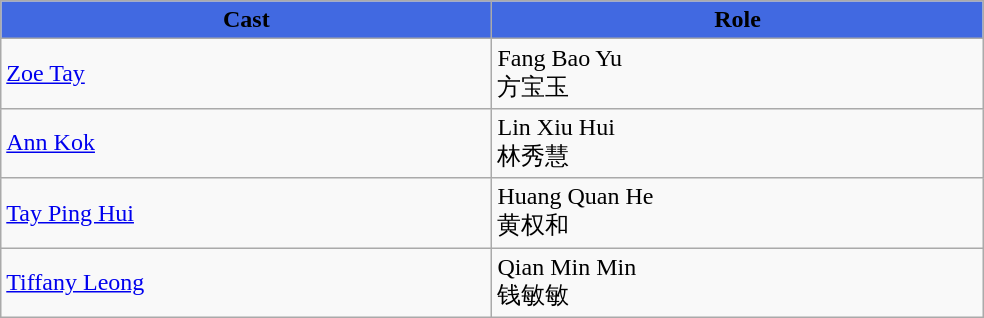<table class="wikitable">
<tr>
<th style="background:RoyalBlue; width:17%">Cast</th>
<th style="background:RoyalBlue; width:17%">Role</th>
</tr>
<tr>
<td><a href='#'>Zoe Tay</a></td>
<td>Fang Bao Yu <br> 方宝玉</td>
</tr>
<tr>
<td><a href='#'>Ann Kok</a></td>
<td>Lin Xiu Hui <br> 林秀慧</td>
</tr>
<tr>
<td><a href='#'>Tay Ping Hui</a></td>
<td>Huang Quan He <br> 黄权和</td>
</tr>
<tr>
<td><a href='#'>Tiffany Leong</a></td>
<td>Qian Min Min <br> 钱敏敏</td>
</tr>
</table>
